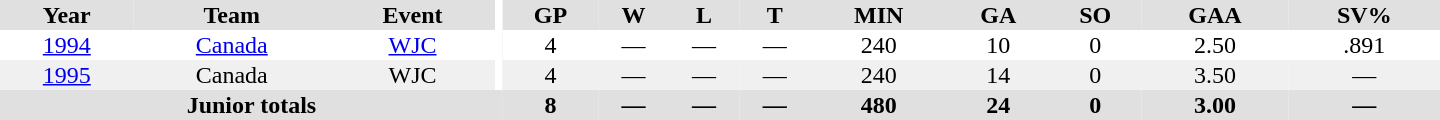<table border="0" cellpadding="1" cellspacing="0" ID="Table3" style="text-align:center; width:60em">
<tr ALIGN="center" bgcolor="#e0e0e0">
<th>Year</th>
<th>Team</th>
<th>Event</th>
<th rowspan="99" bgcolor="#ffffff"></th>
<th>GP</th>
<th>W</th>
<th>L</th>
<th>T</th>
<th>MIN</th>
<th>GA</th>
<th>SO</th>
<th>GAA</th>
<th>SV%</th>
</tr>
<tr>
<td><a href='#'>1994</a></td>
<td><a href='#'>Canada</a></td>
<td><a href='#'>WJC</a></td>
<td>4</td>
<td>—</td>
<td>—</td>
<td>—</td>
<td>240</td>
<td>10</td>
<td>0</td>
<td>2.50</td>
<td>.891</td>
</tr>
<tr bgcolor="#f0f0f0">
<td><a href='#'>1995</a></td>
<td>Canada</td>
<td>WJC</td>
<td>4</td>
<td>—</td>
<td>—</td>
<td>—</td>
<td>240</td>
<td>14</td>
<td>0</td>
<td>3.50</td>
<td>—</td>
</tr>
<tr bgcolor="#e0e0e0">
<th colspan=4>Junior totals</th>
<th>8</th>
<th>—</th>
<th>—</th>
<th>—</th>
<th>480</th>
<th>24</th>
<th>0</th>
<th>3.00</th>
<th>—</th>
</tr>
</table>
